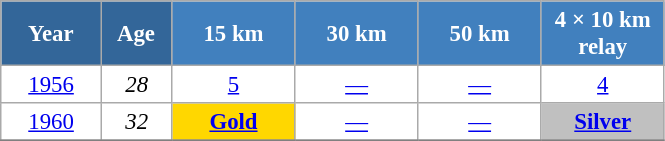<table class="wikitable" style="font-size:95%; text-align:center; border:grey solid 1px; border-collapse:collapse; background:#ffffff;">
<tr>
<th style="background-color:#369; color:white; width:60px;"> Year </th>
<th style="background-color:#369; color:white; width:40px;"> Age </th>
<th style="background-color:#4180be; color:white; width:75px;"> 15 km </th>
<th style="background-color:#4180be; color:white; width:75px;"> 30 km </th>
<th style="background-color:#4180be; color:white; width:75px;"> 50 km </th>
<th style="background-color:#4180be; color:white; width:75px;"> 4 × 10 km <br> relay </th>
</tr>
<tr>
<td><a href='#'>1956</a></td>
<td><em>28</em></td>
<td><a href='#'>5</a></td>
<td><a href='#'>—</a></td>
<td><a href='#'>—</a></td>
<td><a href='#'>4</a></td>
</tr>
<tr>
<td><a href='#'>1960</a></td>
<td><em>32</em></td>
<td style="background:gold;"><a href='#'><strong>Gold</strong></a></td>
<td><a href='#'>—</a></td>
<td><a href='#'>—</a></td>
<td style="background:silver;"><a href='#'><strong>Silver</strong></a></td>
</tr>
<tr>
</tr>
</table>
